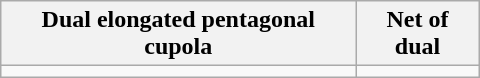<table class=wikitable width=320>
<tr valign=top>
<th>Dual elongated pentagonal cupola</th>
<th>Net of dual</th>
</tr>
<tr valign=top>
<td></td>
<td></td>
</tr>
</table>
